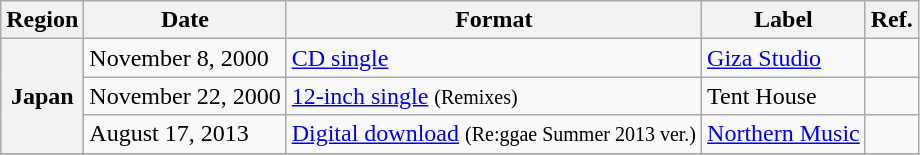<table class="wikitable sortable plainrowheaders">
<tr>
<th scope="col">Region</th>
<th scope="col">Date</th>
<th scope="col">Format</th>
<th scope="col">Label</th>
<th scope="col">Ref.</th>
</tr>
<tr>
<th rowspan="3">Japan</th>
<td>November 8, 2000</td>
<td><a href='#'>CD single</a></td>
<td><a href='#'>Giza Studio</a></td>
<td></td>
</tr>
<tr>
<td>November 22, 2000</td>
<td><a href='#'>12-inch single</a> <small>(Remixes)</small></td>
<td>Tent House</td>
<td></td>
</tr>
<tr>
<td>August 17, 2013</td>
<td><a href='#'>Digital download</a> <small>(Re:ggae Summer 2013 ver.)</small></td>
<td><a href='#'>Northern Music</a></td>
<td></td>
</tr>
<tr>
</tr>
</table>
